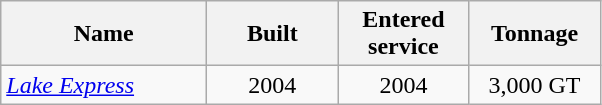<table class="wikitable sortable" border="1">
<tr>
<th scope="col" width="130pt" class="unsortable">Name</th>
<th scope="col" width="80pt" class="unsortable">Built</th>
<th scope="col" width="80pt" class="unsortable">Entered service</th>
<th scope="col" width="80pt" class="unsortable">Tonnage</th>
</tr>
<tr>
<td><a href='#'><em>Lake Express</em></a></td>
<td align="Center">2004</td>
<td align="Center">2004</td>
<td align="Center">3,000 GT</td>
</tr>
</table>
